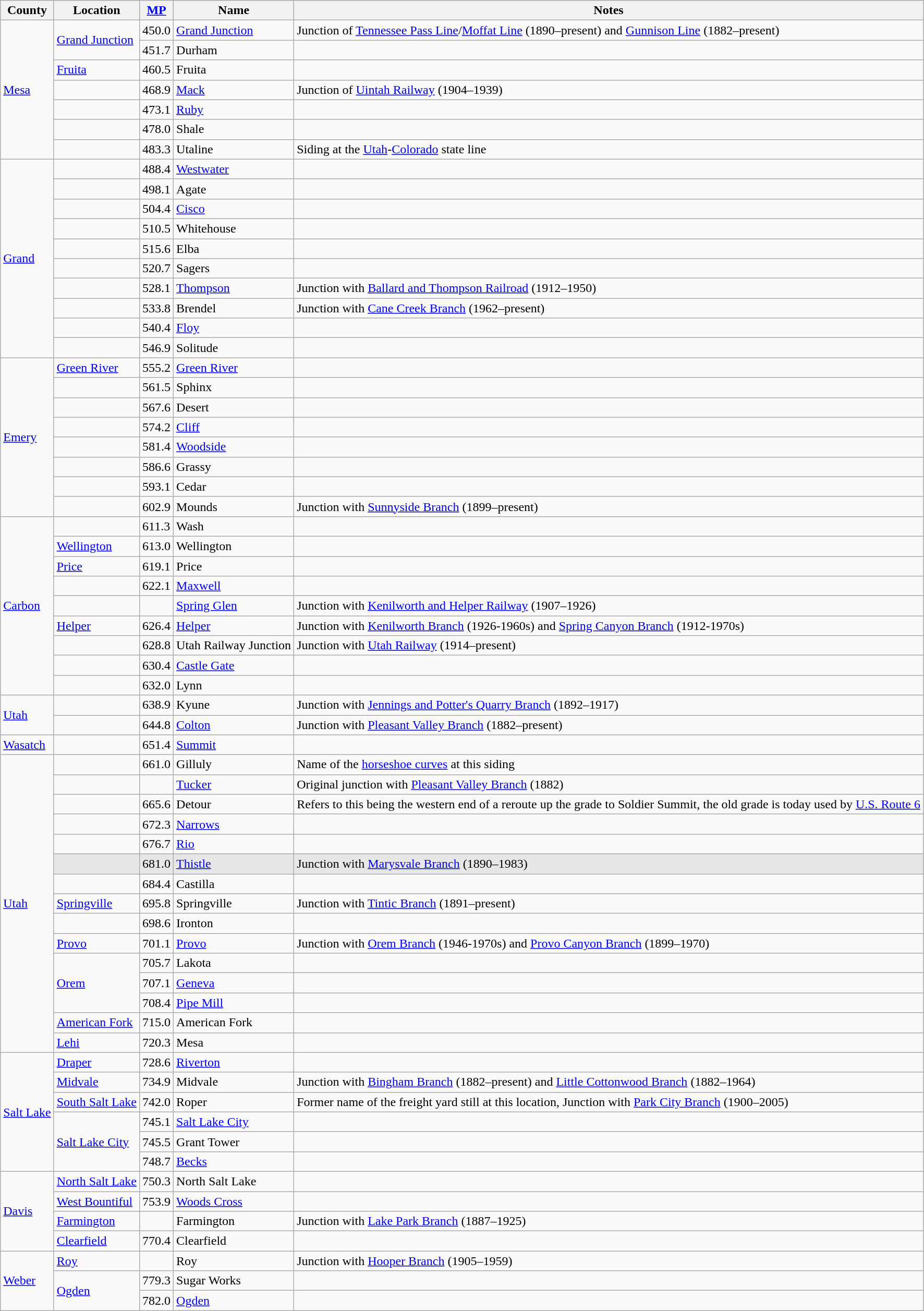<table class=wikitable>
<tr>
<th>County</th>
<th>Location</th>
<th><a href='#'>MP</a></th>
<th>Name</th>
<th>Notes</th>
</tr>
<tr>
<td rowspan=7><a href='#'>Mesa</a></td>
<td rowspan=2><a href='#'>Grand Junction</a></td>
<td>450.0</td>
<td><a href='#'>Grand Junction</a></td>
<td>Junction of <a href='#'>Tennessee Pass Line</a>/<a href='#'>Moffat Line</a> (1890–present) and <a href='#'>Gunnison Line</a> (1882–present)</td>
</tr>
<tr>
<td>451.7</td>
<td>Durham</td>
<td></td>
</tr>
<tr>
<td><a href='#'>Fruita</a></td>
<td>460.5</td>
<td>Fruita</td>
<td></td>
</tr>
<tr>
<td></td>
<td>468.9</td>
<td><a href='#'>Mack</a></td>
<td>Junction of <a href='#'>Uintah Railway</a> (1904–1939)</td>
</tr>
<tr>
<td></td>
<td>473.1</td>
<td><a href='#'>Ruby</a></td>
<td></td>
</tr>
<tr>
<td></td>
<td>478.0</td>
<td>Shale</td>
<td></td>
</tr>
<tr>
<td></td>
<td>483.3</td>
<td>Utaline</td>
<td>Siding at the <a href='#'>Utah</a>-<a href='#'>Colorado</a> state line</td>
</tr>
<tr>
<td rowspan=10><a href='#'>Grand</a></td>
<td></td>
<td>488.4</td>
<td><a href='#'>Westwater</a></td>
<td></td>
</tr>
<tr>
<td></td>
<td>498.1</td>
<td>Agate</td>
<td></td>
</tr>
<tr>
<td></td>
<td>504.4</td>
<td><a href='#'>Cisco</a></td>
<td></td>
</tr>
<tr>
<td></td>
<td>510.5</td>
<td>Whitehouse</td>
<td></td>
</tr>
<tr>
<td></td>
<td>515.6</td>
<td>Elba</td>
<td></td>
</tr>
<tr>
<td></td>
<td>520.7</td>
<td>Sagers</td>
<td></td>
</tr>
<tr>
<td></td>
<td>528.1</td>
<td><a href='#'>Thompson</a></td>
<td>Junction with <a href='#'>Ballard and Thompson Railroad</a> (1912–1950)</td>
</tr>
<tr>
<td></td>
<td>533.8</td>
<td>Brendel</td>
<td>Junction with <a href='#'>Cane Creek Branch</a> (1962–present)</td>
</tr>
<tr>
<td></td>
<td>540.4</td>
<td><a href='#'>Floy</a></td>
<td></td>
</tr>
<tr>
<td></td>
<td>546.9</td>
<td>Solitude</td>
<td></td>
</tr>
<tr>
<td rowspan=8><a href='#'>Emery</a></td>
<td><a href='#'>Green River</a></td>
<td>555.2</td>
<td><a href='#'>Green River</a></td>
<td></td>
</tr>
<tr>
<td></td>
<td>561.5</td>
<td>Sphinx</td>
<td></td>
</tr>
<tr>
<td></td>
<td>567.6</td>
<td>Desert</td>
<td></td>
</tr>
<tr>
<td></td>
<td>574.2</td>
<td><a href='#'>Cliff</a></td>
<td></td>
</tr>
<tr>
<td></td>
<td>581.4</td>
<td><a href='#'>Woodside</a></td>
<td></td>
</tr>
<tr>
<td></td>
<td>586.6</td>
<td>Grassy</td>
<td></td>
</tr>
<tr>
<td></td>
<td>593.1</td>
<td>Cedar</td>
<td></td>
</tr>
<tr>
<td></td>
<td>602.9</td>
<td>Mounds</td>
<td>Junction with <a href='#'>Sunnyside Branch</a> (1899–present)</td>
</tr>
<tr>
<td rowspan=9><a href='#'>Carbon</a></td>
<td></td>
<td>611.3</td>
<td>Wash</td>
<td></td>
</tr>
<tr>
<td><a href='#'>Wellington</a></td>
<td>613.0</td>
<td>Wellington</td>
<td></td>
</tr>
<tr>
<td><a href='#'>Price</a></td>
<td>619.1</td>
<td>Price</td>
<td></td>
</tr>
<tr>
<td></td>
<td>622.1</td>
<td><a href='#'>Maxwell</a></td>
<td></td>
</tr>
<tr>
<td></td>
<td></td>
<td><a href='#'>Spring Glen</a></td>
<td>Junction with <a href='#'>Kenilworth and Helper Railway</a> (1907–1926)</td>
</tr>
<tr>
<td><a href='#'>Helper</a></td>
<td>626.4</td>
<td><a href='#'>Helper</a></td>
<td>Junction with <a href='#'>Kenilworth Branch</a> (1926-1960s) and <a href='#'>Spring Canyon Branch</a> (1912-1970s)</td>
</tr>
<tr>
<td></td>
<td>628.8</td>
<td>Utah Railway Junction</td>
<td>Junction with <a href='#'>Utah Railway</a> (1914–present)</td>
</tr>
<tr>
<td></td>
<td>630.4</td>
<td><a href='#'>Castle Gate</a></td>
<td></td>
</tr>
<tr>
<td></td>
<td>632.0</td>
<td>Lynn</td>
<td></td>
</tr>
<tr>
<td rowspan=2><a href='#'>Utah</a></td>
<td></td>
<td>638.9</td>
<td>Kyune</td>
<td>Junction with <a href='#'>Jennings and Potter's Quarry Branch</a> (1892–1917)</td>
</tr>
<tr>
<td></td>
<td>644.8</td>
<td><a href='#'>Colton</a></td>
<td>Junction with <a href='#'>Pleasant Valley Branch</a> (1882–present)</td>
</tr>
<tr>
<td><a href='#'>Wasatch</a></td>
<td></td>
<td>651.4</td>
<td><a href='#'>Summit</a></td>
<td></td>
</tr>
<tr>
<td rowspan=15><a href='#'>Utah</a></td>
<td></td>
<td>661.0</td>
<td>Gilluly</td>
<td>Name of the <a href='#'>horseshoe curves</a> at this siding</td>
</tr>
<tr>
<td></td>
<td></td>
<td><a href='#'>Tucker</a></td>
<td>Original junction with <a href='#'>Pleasant Valley Branch</a> (1882)</td>
</tr>
<tr>
<td></td>
<td>665.6</td>
<td>Detour</td>
<td>Refers to this being the western end of a reroute up the grade to Soldier Summit, the old grade is today used by <a href='#'>U.S. Route 6</a></td>
</tr>
<tr>
<td></td>
<td>672.3</td>
<td><a href='#'>Narrows</a></td>
<td></td>
</tr>
<tr>
<td></td>
<td>676.7</td>
<td><a href='#'>Rio</a></td>
<td></td>
</tr>
<tr bgcolor=e7e7e7>
<td></td>
<td>681.0</td>
<td><a href='#'>Thistle</a></td>
<td>Junction with <a href='#'>Marysvale Branch</a> (1890–1983)</td>
</tr>
<tr>
<td></td>
<td>684.4</td>
<td>Castilla</td>
<td></td>
</tr>
<tr>
<td><a href='#'>Springville</a></td>
<td>695.8</td>
<td>Springville</td>
<td>Junction with <a href='#'>Tintic Branch</a> (1891–present)</td>
</tr>
<tr>
<td></td>
<td>698.6</td>
<td>Ironton</td>
<td></td>
</tr>
<tr>
<td><a href='#'>Provo</a></td>
<td>701.1</td>
<td><a href='#'>Provo</a></td>
<td>Junction with <a href='#'>Orem Branch</a> (1946-1970s) and <a href='#'>Provo Canyon Branch</a> (1899–1970)</td>
</tr>
<tr>
<td rowspan=3><a href='#'>Orem</a></td>
<td>705.7</td>
<td>Lakota</td>
<td></td>
</tr>
<tr>
<td>707.1</td>
<td><a href='#'>Geneva</a></td>
<td></td>
</tr>
<tr>
<td>708.4</td>
<td><a href='#'>Pipe Mill</a></td>
<td></td>
</tr>
<tr>
<td><a href='#'>American Fork</a></td>
<td>715.0</td>
<td>American Fork</td>
<td></td>
</tr>
<tr>
<td><a href='#'>Lehi</a></td>
<td>720.3</td>
<td>Mesa</td>
<td></td>
</tr>
<tr>
<td rowspan=6><a href='#'>Salt Lake</a></td>
<td><a href='#'>Draper</a></td>
<td>728.6</td>
<td><a href='#'>Riverton</a></td>
<td></td>
</tr>
<tr>
<td><a href='#'>Midvale</a></td>
<td>734.9</td>
<td>Midvale</td>
<td>Junction with <a href='#'>Bingham Branch</a> (1882–present) and <a href='#'>Little Cottonwood Branch</a> (1882–1964)</td>
</tr>
<tr>
<td><a href='#'>South Salt Lake</a></td>
<td>742.0</td>
<td>Roper</td>
<td>Former name of the freight yard still at this location, Junction with <a href='#'>Park City Branch</a> (1900–2005)</td>
</tr>
<tr>
<td rowspan=3><a href='#'>Salt Lake City</a></td>
<td>745.1</td>
<td><a href='#'>Salt Lake City</a></td>
<td></td>
</tr>
<tr>
<td>745.5</td>
<td>Grant Tower</td>
<td></td>
</tr>
<tr>
<td>748.7</td>
<td><a href='#'>Becks</a></td>
<td></td>
</tr>
<tr>
<td rowspan=4><a href='#'>Davis</a></td>
<td><a href='#'>North Salt Lake</a></td>
<td>750.3</td>
<td>North Salt Lake</td>
<td></td>
</tr>
<tr>
<td><a href='#'>West Bountiful</a></td>
<td>753.9</td>
<td><a href='#'>Woods Cross</a></td>
<td></td>
</tr>
<tr>
<td><a href='#'>Farmington</a></td>
<td></td>
<td>Farmington</td>
<td>Junction with <a href='#'>Lake Park Branch</a> (1887–1925)</td>
</tr>
<tr>
<td><a href='#'>Clearfield</a></td>
<td>770.4</td>
<td>Clearfield</td>
<td></td>
</tr>
<tr>
<td rowspan=3><a href='#'>Weber</a></td>
<td><a href='#'>Roy</a></td>
<td></td>
<td>Roy</td>
<td>Junction with <a href='#'>Hooper Branch</a> (1905–1959)</td>
</tr>
<tr>
<td rowspan=2><a href='#'>Ogden</a></td>
<td>779.3</td>
<td>Sugar Works</td>
<td></td>
</tr>
<tr>
<td>782.0</td>
<td><a href='#'>Ogden</a></td>
<td></td>
</tr>
</table>
